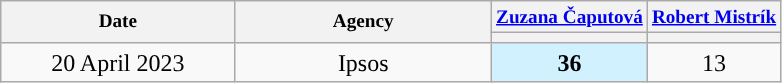<table class="wikitable" style="text-align:center;">
<tr style="font-size:80%;">
<th style="width:150px;" rowspan="2">Date</th>
<th style="width:165px;" rowspan="2">Agency</th>
<th><a href='#'>Zuzana Čaputová</a></th>
<th><a href='#'>Robert Mistrík</a></th>
</tr>
<tr>
<th style="background:"></th>
<th style="background:"></th>
</tr>
<tr>
<td>20 April 2023</td>
<td>Ipsos</td>
<td style="background:#D1F1FF"><strong>36</strong></td>
<td>13</td>
</tr>
</table>
